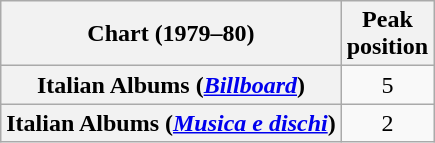<table class="wikitable plainrowheaders" style="text-align:center">
<tr>
<th scope="col">Chart (1979–80)</th>
<th scope="col">Peak<br>position</th>
</tr>
<tr>
<th scope="row">Italian Albums (<em><a href='#'>Billboard</a></em>)</th>
<td>5</td>
</tr>
<tr>
<th scope="row">Italian Albums (<em><a href='#'>Musica e dischi</a></em>)</th>
<td>2</td>
</tr>
</table>
